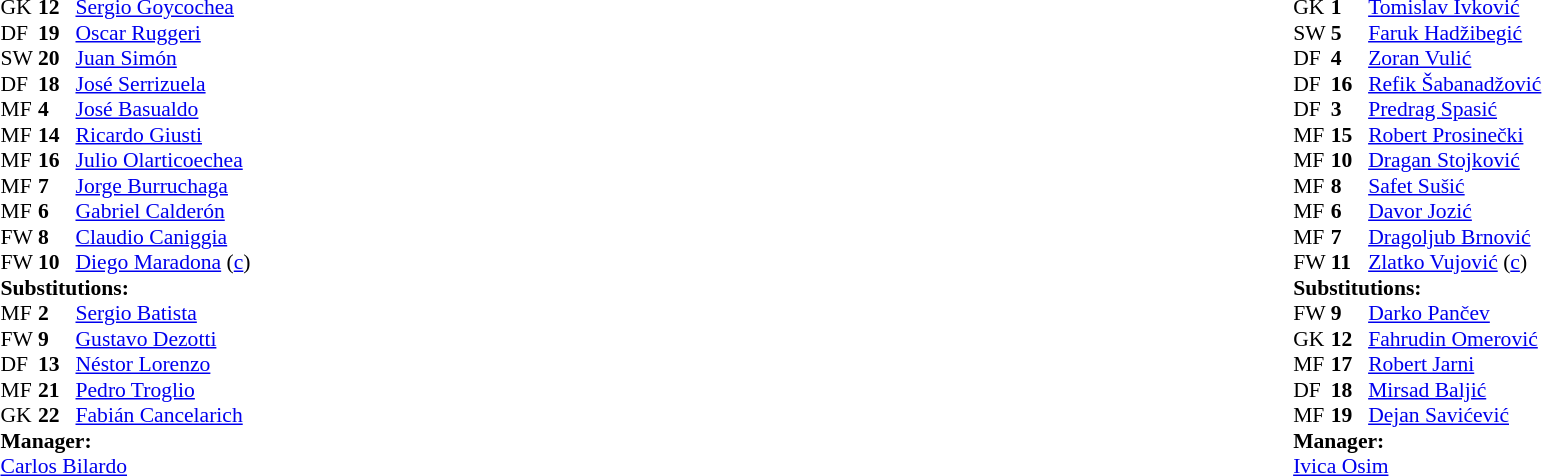<table width="100%">
<tr>
<td valign="top" width="50%"><br><table style="font-size: 90%" cellspacing="0" cellpadding="0">
<tr>
<th width="25"></th>
<th width="25"></th>
</tr>
<tr>
<td>GK</td>
<td><strong>12</strong></td>
<td><a href='#'>Sergio Goycochea</a></td>
</tr>
<tr>
<td>DF</td>
<td><strong>19</strong></td>
<td><a href='#'>Oscar Ruggeri</a></td>
</tr>
<tr>
<td>SW</td>
<td><strong>20</strong></td>
<td><a href='#'>Juan Simón</a></td>
<td></td>
</tr>
<tr>
<td>DF</td>
<td><strong>18</strong></td>
<td><a href='#'>José Serrizuela</a></td>
<td></td>
</tr>
<tr>
<td>MF</td>
<td><strong>4</strong></td>
<td><a href='#'>José Basualdo</a></td>
</tr>
<tr>
<td>MF</td>
<td><strong>14</strong></td>
<td><a href='#'>Ricardo Giusti</a></td>
</tr>
<tr>
<td>MF</td>
<td><strong>16</strong></td>
<td><a href='#'>Julio Olarticoechea</a></td>
<td></td>
<td></td>
</tr>
<tr>
<td>MF</td>
<td><strong>7</strong></td>
<td><a href='#'>Jorge Burruchaga</a></td>
<td></td>
</tr>
<tr>
<td>MF</td>
<td><strong>6</strong></td>
<td><a href='#'>Gabriel Calderón</a></td>
<td></td>
<td></td>
</tr>
<tr>
<td>FW</td>
<td><strong>8</strong></td>
<td><a href='#'>Claudio Caniggia</a></td>
</tr>
<tr>
<td>FW</td>
<td><strong>10</strong></td>
<td><a href='#'>Diego Maradona</a> (<a href='#'>c</a>)</td>
</tr>
<tr>
<td colspan=3><strong>Substitutions:</strong></td>
</tr>
<tr>
<td>MF</td>
<td><strong>2</strong></td>
<td><a href='#'>Sergio Batista</a></td>
</tr>
<tr>
<td>FW</td>
<td><strong>9</strong></td>
<td><a href='#'>Gustavo Dezotti</a></td>
<td></td>
<td></td>
</tr>
<tr>
<td>DF</td>
<td><strong>13</strong></td>
<td><a href='#'>Néstor Lorenzo</a></td>
</tr>
<tr>
<td>MF</td>
<td><strong>21</strong></td>
<td><a href='#'>Pedro Troglio</a></td>
<td></td>
<td></td>
</tr>
<tr>
<td>GK</td>
<td><strong>22</strong></td>
<td><a href='#'>Fabián Cancelarich</a></td>
</tr>
<tr>
<td colspan=3><strong>Manager:</strong></td>
</tr>
<tr>
<td colspan=3><a href='#'>Carlos Bilardo</a></td>
</tr>
</table>
</td>
<td style="vertical-align:top; width:50%;"><br><table cellspacing="0" cellpadding="0" style="font-size:90%; margin:auto;">
<tr>
<th width="25"></th>
<th width="25"></th>
</tr>
<tr>
<td>GK</td>
<td><strong>1</strong></td>
<td><a href='#'>Tomislav Ivković</a></td>
</tr>
<tr>
<td>SW</td>
<td><strong>5</strong></td>
<td><a href='#'>Faruk Hadžibegić</a></td>
</tr>
<tr>
<td>DF</td>
<td><strong>4</strong></td>
<td><a href='#'>Zoran Vulić</a></td>
</tr>
<tr>
<td>DF</td>
<td><strong>16</strong></td>
<td><a href='#'>Refik Šabanadžović</a></td>
<td></td>
</tr>
<tr>
<td>DF</td>
<td><strong>3</strong></td>
<td><a href='#'>Predrag Spasić</a></td>
</tr>
<tr>
<td>MF</td>
<td><strong>15</strong></td>
<td><a href='#'>Robert Prosinečki</a></td>
</tr>
<tr>
<td>MF</td>
<td><strong>10</strong></td>
<td><a href='#'>Dragan Stojković</a></td>
</tr>
<tr>
<td>MF</td>
<td><strong>8</strong></td>
<td><a href='#'>Safet Sušić</a></td>
<td></td>
<td></td>
</tr>
<tr>
<td>MF</td>
<td><strong>6</strong></td>
<td><a href='#'>Davor Jozić</a></td>
</tr>
<tr>
<td>MF</td>
<td><strong>7</strong></td>
<td><a href='#'>Dragoljub Brnović</a></td>
</tr>
<tr>
<td>FW</td>
<td><strong>11</strong></td>
<td><a href='#'>Zlatko Vujović</a> (<a href='#'>c</a>)</td>
</tr>
<tr>
<td colspan=3><strong>Substitutions:</strong></td>
</tr>
<tr>
<td>FW</td>
<td><strong>9</strong></td>
<td><a href='#'>Darko Pančev</a></td>
</tr>
<tr>
<td>GK</td>
<td><strong>12</strong></td>
<td><a href='#'>Fahrudin Omerović</a></td>
</tr>
<tr>
<td>MF</td>
<td><strong>17</strong></td>
<td><a href='#'>Robert Jarni</a></td>
</tr>
<tr>
<td>DF</td>
<td><strong>18</strong></td>
<td><a href='#'>Mirsad Baljić</a></td>
</tr>
<tr>
<td>MF</td>
<td><strong>19</strong></td>
<td><a href='#'>Dejan Savićević</a></td>
<td></td>
<td></td>
</tr>
<tr>
<td colspan=3><strong>Manager:</strong></td>
</tr>
<tr>
<td colspan=3><a href='#'>Ivica Osim</a></td>
</tr>
</table>
</td>
</tr>
</table>
